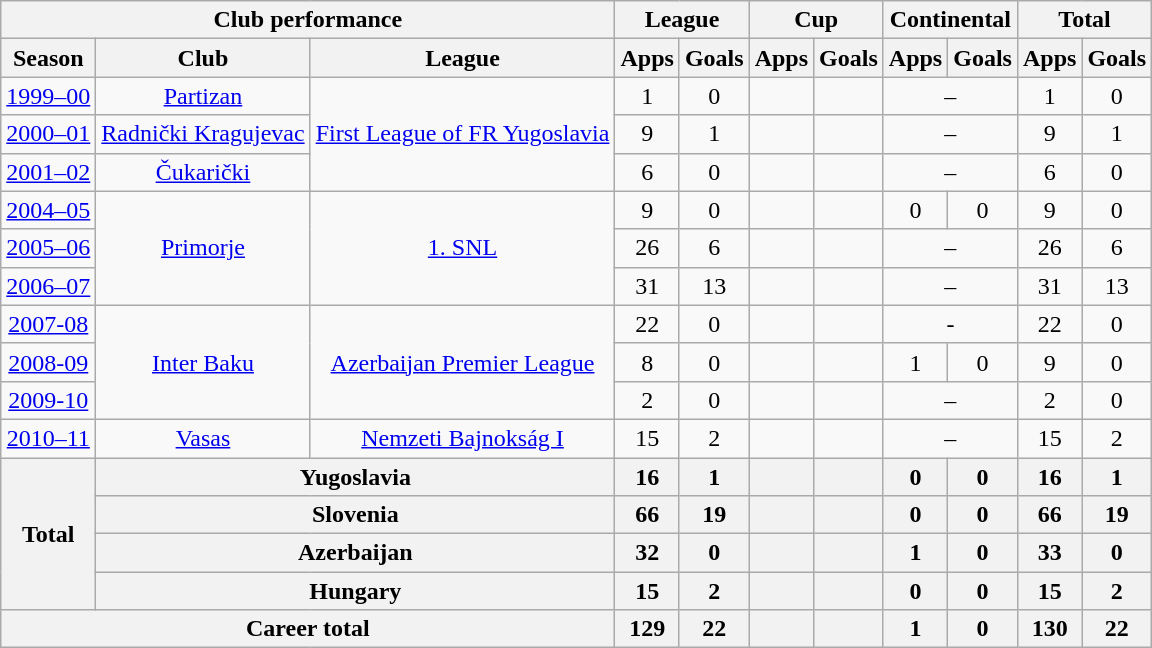<table class="wikitable" style="text-align:center">
<tr>
<th colspan=3>Club performance</th>
<th colspan=2>League</th>
<th colspan=2>Cup</th>
<th colspan=2>Continental</th>
<th colspan=2>Total</th>
</tr>
<tr>
<th>Season</th>
<th>Club</th>
<th>League</th>
<th>Apps</th>
<th>Goals</th>
<th>Apps</th>
<th>Goals</th>
<th>Apps</th>
<th>Goals</th>
<th>Apps</th>
<th>Goals</th>
</tr>
<tr>
<td><a href='#'>1999–00</a></td>
<td><a href='#'>Partizan</a></td>
<td rowspan="3"><a href='#'>First League of FR Yugoslavia</a></td>
<td>1</td>
<td>0</td>
<td></td>
<td></td>
<td colspan="2">–</td>
<td>1</td>
<td>0</td>
</tr>
<tr>
<td><a href='#'>2000–01</a></td>
<td><a href='#'>Radnički Kragujevac</a></td>
<td>9</td>
<td>1</td>
<td></td>
<td></td>
<td colspan="2">–</td>
<td>9</td>
<td>1</td>
</tr>
<tr>
<td><a href='#'>2001–02</a></td>
<td><a href='#'>Čukarički</a></td>
<td>6</td>
<td>0</td>
<td></td>
<td></td>
<td colspan="2">–</td>
<td>6</td>
<td>0</td>
</tr>
<tr>
<td><a href='#'>2004–05</a></td>
<td rowspan="3"><a href='#'>Primorje</a></td>
<td rowspan="3"><a href='#'>1. SNL</a></td>
<td>9</td>
<td>0</td>
<td></td>
<td></td>
<td>0</td>
<td>0</td>
<td>9</td>
<td>0</td>
</tr>
<tr>
<td><a href='#'>2005–06</a></td>
<td>26</td>
<td>6</td>
<td></td>
<td></td>
<td colspan="2">–</td>
<td>26</td>
<td>6</td>
</tr>
<tr>
<td><a href='#'>2006–07</a></td>
<td>31</td>
<td>13</td>
<td></td>
<td></td>
<td colspan="2">–</td>
<td>31</td>
<td>13</td>
</tr>
<tr>
<td><a href='#'>2007-08</a></td>
<td rowspan="3"><a href='#'>Inter Baku</a></td>
<td rowspan="3"><a href='#'>Azerbaijan Premier League</a></td>
<td>22</td>
<td>0</td>
<td></td>
<td></td>
<td colspan="2">-</td>
<td>22</td>
<td>0</td>
</tr>
<tr>
<td><a href='#'>2008-09</a></td>
<td>8</td>
<td>0</td>
<td></td>
<td></td>
<td>1</td>
<td>0</td>
<td>9</td>
<td>0</td>
</tr>
<tr>
<td><a href='#'>2009-10</a></td>
<td>2</td>
<td>0</td>
<td></td>
<td></td>
<td colspan="2">–</td>
<td>2</td>
<td>0</td>
</tr>
<tr>
<td><a href='#'>2010–11</a></td>
<td><a href='#'>Vasas</a></td>
<td><a href='#'>Nemzeti Bajnokság I</a></td>
<td>15</td>
<td>2</td>
<td></td>
<td></td>
<td colspan="2">–</td>
<td>15</td>
<td>2</td>
</tr>
<tr>
<th rowspan=4>Total</th>
<th colspan=2>Yugoslavia</th>
<th>16</th>
<th>1</th>
<th></th>
<th></th>
<th>0</th>
<th>0</th>
<th>16</th>
<th>1</th>
</tr>
<tr>
<th colspan=2>Slovenia</th>
<th>66</th>
<th>19</th>
<th></th>
<th></th>
<th>0</th>
<th>0</th>
<th>66</th>
<th>19</th>
</tr>
<tr>
<th colspan=2>Azerbaijan</th>
<th>32</th>
<th>0</th>
<th></th>
<th></th>
<th>1</th>
<th>0</th>
<th>33</th>
<th>0</th>
</tr>
<tr>
<th colspan=2>Hungary</th>
<th>15</th>
<th>2</th>
<th></th>
<th></th>
<th>0</th>
<th>0</th>
<th>15</th>
<th>2</th>
</tr>
<tr>
<th colspan=3>Career total</th>
<th>129</th>
<th>22</th>
<th></th>
<th></th>
<th>1</th>
<th>0</th>
<th>130</th>
<th>22</th>
</tr>
</table>
